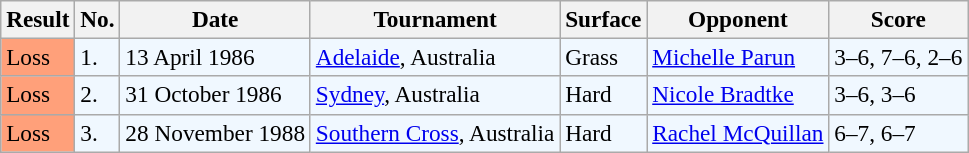<table class=wikitable style=font-size:97%>
<tr>
<th>Result</th>
<th>No.</th>
<th>Date</th>
<th>Tournament</th>
<th>Surface</th>
<th>Opponent</th>
<th>Score</th>
</tr>
<tr style="background:#f0f8ff;">
<td style="background:#ffa07a;">Loss</td>
<td>1.</td>
<td>13 April 1986</td>
<td><a href='#'>Adelaide</a>, Australia</td>
<td>Grass</td>
<td> <a href='#'>Michelle Parun</a></td>
<td>3–6, 7–6, 2–6</td>
</tr>
<tr style="background:#f0f8ff;">
<td style="background:#ffa07a;">Loss</td>
<td>2.</td>
<td>31 October 1986</td>
<td><a href='#'>Sydney</a>, Australia</td>
<td>Hard</td>
<td> <a href='#'>Nicole Bradtke</a></td>
<td>3–6, 3–6</td>
</tr>
<tr style="background:#f0f8ff;">
<td style="background:#ffa07a;">Loss</td>
<td>3.</td>
<td>28 November 1988</td>
<td><a href='#'>Southern Cross</a>, Australia</td>
<td>Hard</td>
<td> <a href='#'>Rachel McQuillan</a></td>
<td>6–7, 6–7</td>
</tr>
</table>
